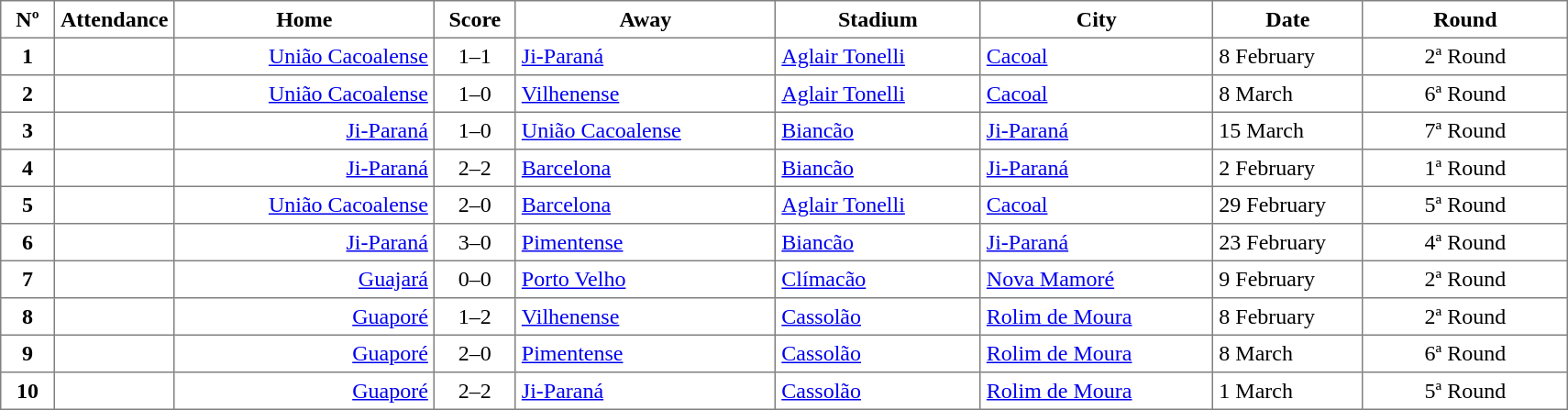<table class="toccolours" border="1" cellpadding="4" cellspacing="0" style="border-collapse: collapse; margin:0;">
<tr>
<th width="30">Nº</th>
<th width="70">Attendance</th>
<th width="180">Home</th>
<th width="50">Score</th>
<th width="180">Away</th>
<th width="140">Stadium</th>
<th width="160">City</th>
<th width="100">Date</th>
<th width="140">Round</th>
</tr>
<tr>
<td align="center"><strong>1</strong></td>
<td align="right"></td>
<td align="right"><a href='#'>União Cacoalense</a></td>
<td align=center>1–1</td>
<td><a href='#'>Ji-Paraná</a></td>
<td><a href='#'>Aglair Tonelli</a></td>
<td><a href='#'>Cacoal</a></td>
<td>8 February</td>
<td align="center">2ª Round</td>
</tr>
<tr>
<td align="center"><strong>2</strong></td>
<td align="right"></td>
<td align="right"><a href='#'>União Cacoalense</a></td>
<td align=center>1–0</td>
<td><a href='#'>Vilhenense</a></td>
<td><a href='#'>Aglair Tonelli</a></td>
<td><a href='#'>Cacoal</a></td>
<td>8 March</td>
<td align="center">6ª Round</td>
</tr>
<tr>
<td align="center"><strong>3</strong></td>
<td align="right"></td>
<td align="right"><a href='#'>Ji-Paraná</a></td>
<td align=center>1–0</td>
<td><a href='#'>União Cacoalense</a></td>
<td><a href='#'>Biancão</a></td>
<td><a href='#'>Ji-Paraná</a></td>
<td>15 March</td>
<td align="center">7ª Round</td>
</tr>
<tr>
<td align="center"><strong>4</strong></td>
<td align="right"></td>
<td align="right"><a href='#'>Ji-Paraná</a></td>
<td align=center>2–2</td>
<td><a href='#'>Barcelona</a></td>
<td><a href='#'>Biancão</a></td>
<td><a href='#'>Ji-Paraná</a></td>
<td>2 February</td>
<td align="center">1ª Round</td>
</tr>
<tr>
<td align="center"><strong>5</strong></td>
<td align="right"></td>
<td align="right"><a href='#'>União Cacoalense</a></td>
<td align=center>2–0</td>
<td><a href='#'>Barcelona</a></td>
<td><a href='#'>Aglair Tonelli</a></td>
<td><a href='#'>Cacoal</a></td>
<td>29 February</td>
<td align="center">5ª Round</td>
</tr>
<tr>
<td align="center"><strong>6</strong></td>
<td align="right"></td>
<td align="right"><a href='#'>Ji-Paraná</a></td>
<td align=center>3–0</td>
<td><a href='#'>Pimentense</a></td>
<td><a href='#'>Biancão</a></td>
<td><a href='#'>Ji-Paraná</a></td>
<td>23 February</td>
<td align="center">4ª Round</td>
</tr>
<tr>
<td align="center"><strong>7</strong></td>
<td align="right"></td>
<td align="right"><a href='#'>Guajará</a></td>
<td align=center>0–0</td>
<td><a href='#'>Porto Velho</a></td>
<td><a href='#'>Clímacão</a></td>
<td><a href='#'>Nova Mamoré</a></td>
<td>9 February</td>
<td align="center">2ª Round</td>
</tr>
<tr>
<td align="center"><strong>8</strong></td>
<td align="right"></td>
<td align="right"><a href='#'>Guaporé</a></td>
<td align=center>1–2</td>
<td><a href='#'>Vilhenense</a></td>
<td><a href='#'>Cassolão</a></td>
<td><a href='#'>Rolim de Moura</a></td>
<td>8 February</td>
<td align="center">2ª Round</td>
</tr>
<tr>
<td align="center"><strong>9</strong></td>
<td align="right"></td>
<td align="right"><a href='#'>Guaporé</a></td>
<td align=center>2–0</td>
<td><a href='#'>Pimentense</a></td>
<td><a href='#'>Cassolão</a></td>
<td><a href='#'>Rolim de Moura</a></td>
<td>8 March</td>
<td align="center">6ª Round</td>
</tr>
<tr>
<td align="center"><strong>10</strong></td>
<td align="right"></td>
<td align="right"><a href='#'>Guaporé</a></td>
<td align=center>2–2</td>
<td><a href='#'>Ji-Paraná</a></td>
<td><a href='#'>Cassolão</a></td>
<td><a href='#'>Rolim de Moura</a></td>
<td>1 March</td>
<td align="center">5ª Round</td>
</tr>
</table>
